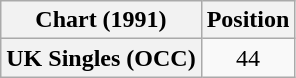<table class="wikitable plainrowheaders" style="text-align:center">
<tr>
<th scope="col">Chart (1991)</th>
<th scope="col">Position</th>
</tr>
<tr>
<th scope="row">UK Singles (OCC)</th>
<td>44</td>
</tr>
</table>
